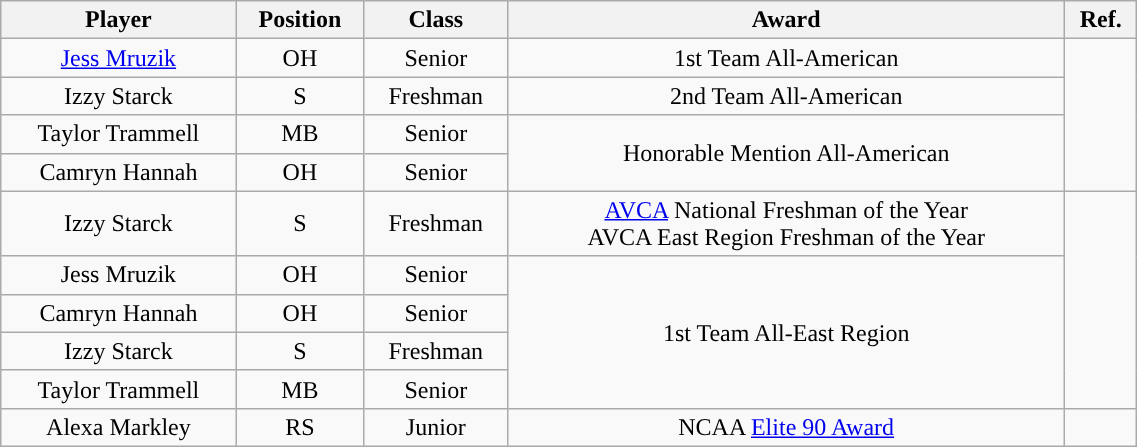<table class="wikitable" style="width: 60%;text-align: center;">
<tr>
<th>Player</th>
<th>Position</th>
<th>Class</th>
<th>Award</th>
<th>Ref.</th>
</tr>
<tr align="center">
<td><a href='#'>Jess Mruzik</a></td>
<td>OH</td>
<td>Senior</td>
<td rowspan="1">1st Team All-American</td>
<td rowspan="4"></td>
</tr>
<tr align="center">
<td>Izzy Starck</td>
<td>S</td>
<td>Freshman</td>
<td rowspan="1">2nd Team All-American</td>
</tr>
<tr align="center">
<td>Taylor Trammell</td>
<td>MB</td>
<td>Senior</td>
<td rowspan="2">Honorable Mention All-American</td>
</tr>
<tr align="center">
<td>Camryn Hannah</td>
<td>OH</td>
<td>Senior</td>
</tr>
<tr align="center">
<td>Izzy Starck</td>
<td>S</td>
<td>Freshman</td>
<td rowspan="1"><a href='#'>AVCA</a> National Freshman of the Year<br> AVCA East Region Freshman of the Year</td>
<td rowspan="5"></td>
</tr>
<tr align="center">
<td>Jess Mruzik</td>
<td>OH</td>
<td>Senior</td>
<td rowspan="4">1st Team All-East Region</td>
</tr>
<tr align="center">
<td>Camryn Hannah</td>
<td>OH</td>
<td>Senior</td>
</tr>
<tr align="center">
<td>Izzy Starck</td>
<td>S</td>
<td>Freshman</td>
</tr>
<tr align="center">
<td>Taylor Trammell</td>
<td>MB</td>
<td>Senior</td>
</tr>
<tr align="center">
<td>Alexa Markley</td>
<td>RS</td>
<td>Junior</td>
<td rowspan="1">NCAA <a href='#'>Elite 90 Award</a></td>
<td rowspan="1"></td>
</tr>
</table>
